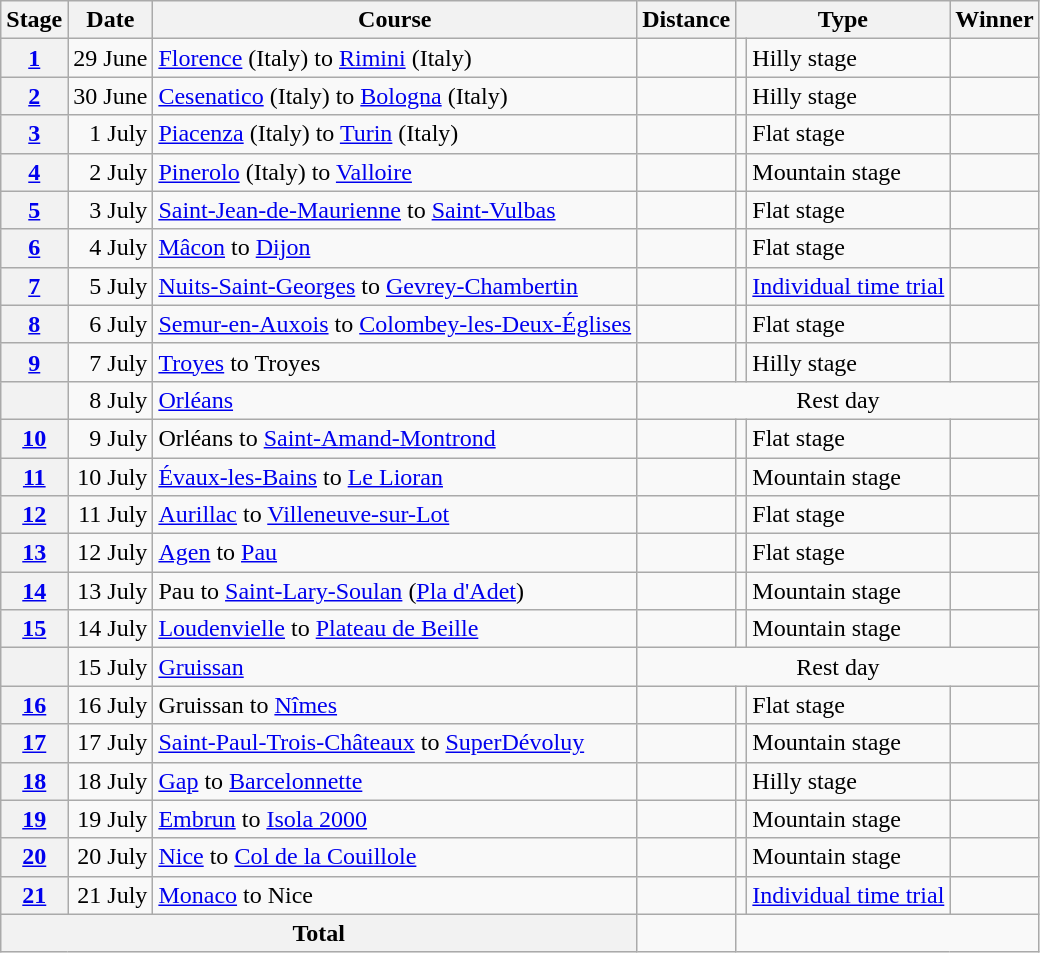<table class="wikitable sortable">
<tr>
<th scope="col">Stage</th>
<th scope="col">Date</th>
<th scope="col">Course</th>
<th scope="col">Distance</th>
<th colspan="2" scope="col">Type</th>
<th scope="col">Winner</th>
</tr>
<tr>
<th scope="row"><a href='#'>1</a></th>
<td style="text-align:right" data-sort-value="0.1">29 June</td>
<td><a href='#'>Florence</a> (Italy) to <a href='#'>Rimini</a> (Italy)</td>
<td style="text-align:center;"></td>
<td></td>
<td>Hilly stage</td>
<td></td>
</tr>
<tr>
<th scope="row"><a href='#'>2</a></th>
<td style="text-align:right" data-sort-value="0.2">30 June</td>
<td><a href='#'>Cesenatico</a> (Italy) to <a href='#'>Bologna</a> (Italy)</td>
<td style="text-align:center;"></td>
<td></td>
<td>Hilly stage</td>
<td></td>
</tr>
<tr>
<th scope="row"><a href='#'>3</a></th>
<td style="text-align:right">1 July</td>
<td><a href='#'>Piacenza</a> (Italy) to <a href='#'>Turin</a> (Italy)</td>
<td style="text-align:center;"></td>
<td></td>
<td>Flat stage</td>
<td></td>
</tr>
<tr>
<th scope="row"><a href='#'>4</a></th>
<td style="text-align:right">2 July</td>
<td><a href='#'>Pinerolo</a> (Italy) to <a href='#'>Valloire</a></td>
<td style="text-align:center;"></td>
<td></td>
<td>Mountain stage</td>
<td></td>
</tr>
<tr>
<th scope="row"><a href='#'>5</a></th>
<td style="text-align:right">3 July</td>
<td><a href='#'>Saint-Jean-de-Maurienne</a> to <a href='#'>Saint-Vulbas</a></td>
<td style="text-align:center;"></td>
<td></td>
<td>Flat stage</td>
<td></td>
</tr>
<tr>
<th scope="row"><a href='#'>6</a></th>
<td style="text-align:right">4 July</td>
<td><a href='#'>Mâcon</a> to <a href='#'>Dijon</a></td>
<td style="text-align:center;"></td>
<td></td>
<td>Flat stage</td>
<td></td>
</tr>
<tr>
<th scope="row"><a href='#'>7</a></th>
<td style="text-align:right">5 July</td>
<td><a href='#'>Nuits-Saint-Georges</a> to <a href='#'>Gevrey-Chambertin</a></td>
<td style="text-align:center;"></td>
<td></td>
<td><a href='#'>Individual time trial</a></td>
<td></td>
</tr>
<tr>
<th scope="row"><a href='#'>8</a></th>
<td style="text-align:right">6 July</td>
<td><a href='#'>Semur-en-Auxois</a> to <a href='#'>Colombey-les-Deux-Églises</a></td>
<td style="text-align:center;"></td>
<td></td>
<td>Flat stage</td>
<td></td>
</tr>
<tr>
<th scope="row"><a href='#'>9</a></th>
<td style="text-align:right">7 July</td>
<td><a href='#'>Troyes</a> to Troyes</td>
<td style="text-align:center;"></td>
<td></td>
<td>Hilly stage</td>
<td></td>
</tr>
<tr>
<th scope="row"></th>
<td style="text-align:right">8 July</td>
<td><a href='#'>Orléans</a></td>
<td colspan="5" style="text-align:center">Rest day</td>
</tr>
<tr>
<th scope="row"><a href='#'>10</a></th>
<td style="text-align:right">9 July</td>
<td>Orléans to <a href='#'>Saint-Amand-Montrond</a></td>
<td style="text-align:center;"></td>
<td></td>
<td>Flat stage</td>
<td></td>
</tr>
<tr>
<th scope="row"><a href='#'>11</a></th>
<td style="text-align:right">10 July</td>
<td><a href='#'>Évaux-les-Bains</a> to <a href='#'>Le Lioran</a></td>
<td style="text-align:center;"></td>
<td></td>
<td>Mountain stage</td>
<td></td>
</tr>
<tr>
<th scope="row"><a href='#'>12</a></th>
<td style="text-align:right">11 July</td>
<td><a href='#'>Aurillac</a> to <a href='#'>Villeneuve-sur-Lot</a></td>
<td style="text-align:center;"></td>
<td></td>
<td>Flat stage</td>
<td></td>
</tr>
<tr>
<th scope="row"><a href='#'>13</a></th>
<td style="text-align:right">12 July</td>
<td><a href='#'>Agen</a> to <a href='#'>Pau</a></td>
<td style="text-align:center;"></td>
<td></td>
<td>Flat stage</td>
<td></td>
</tr>
<tr>
<th scope="row"><a href='#'>14</a></th>
<td style="text-align:right">13 July</td>
<td>Pau to <a href='#'>Saint-Lary-Soulan</a> (<a href='#'>Pla d'Adet</a>)</td>
<td style="text-align:center;"></td>
<td></td>
<td>Mountain stage</td>
<td></td>
</tr>
<tr>
<th scope="row"><a href='#'>15</a></th>
<td style="text-align:right">14 July</td>
<td><a href='#'>Loudenvielle</a> to <a href='#'>Plateau de Beille</a></td>
<td style="text-align:center;"></td>
<td></td>
<td>Mountain stage</td>
<td></td>
</tr>
<tr>
<th scope="row"></th>
<td style="text-align:right">15 July</td>
<td><a href='#'>Gruissan</a></td>
<td colspan="5" style="text-align:center">Rest day</td>
</tr>
<tr>
<th scope="row"><a href='#'>16</a></th>
<td style="text-align:right">16 July</td>
<td>Gruissan to <a href='#'>Nîmes</a></td>
<td style="text-align:center;"></td>
<td></td>
<td>Flat stage</td>
<td></td>
</tr>
<tr>
<th scope="row"><a href='#'>17</a></th>
<td style="text-align:right">17 July</td>
<td><a href='#'>Saint-Paul-Trois-Châteaux</a> to <a href='#'>SuperDévoluy</a></td>
<td style="text-align:center;"></td>
<td></td>
<td>Mountain stage</td>
<td></td>
</tr>
<tr>
<th scope="row"><a href='#'>18</a></th>
<td style="text-align:right">18 July</td>
<td><a href='#'>Gap</a> to <a href='#'>Barcelonnette</a></td>
<td style="text-align:center;"></td>
<td></td>
<td>Hilly stage</td>
<td></td>
</tr>
<tr>
<th scope="row"><a href='#'>19</a></th>
<td style="text-align:right">19 July</td>
<td><a href='#'>Embrun</a> to <a href='#'>Isola 2000</a></td>
<td style="text-align:center;"></td>
<td></td>
<td>Mountain stage</td>
<td></td>
</tr>
<tr>
<th scope="row"><a href='#'>20</a></th>
<td style="text-align:right">20 July</td>
<td><a href='#'>Nice</a> to <a href='#'>Col de la Couillole</a></td>
<td style="text-align:center;"></td>
<td></td>
<td>Mountain stage</td>
<td></td>
</tr>
<tr>
<th scope="row"><a href='#'>21</a></th>
<td style="text-align:right">21 July</td>
<td><a href='#'>Monaco</a> to Nice</td>
<td style="text-align:center;"></td>
<td></td>
<td><a href='#'>Individual time trial</a></td>
<td></td>
</tr>
<tr class=sortbottom>
<th colspan="3">Total</th>
<td style="text-align:center"></td>
<td colspan="3"></td>
</tr>
</table>
